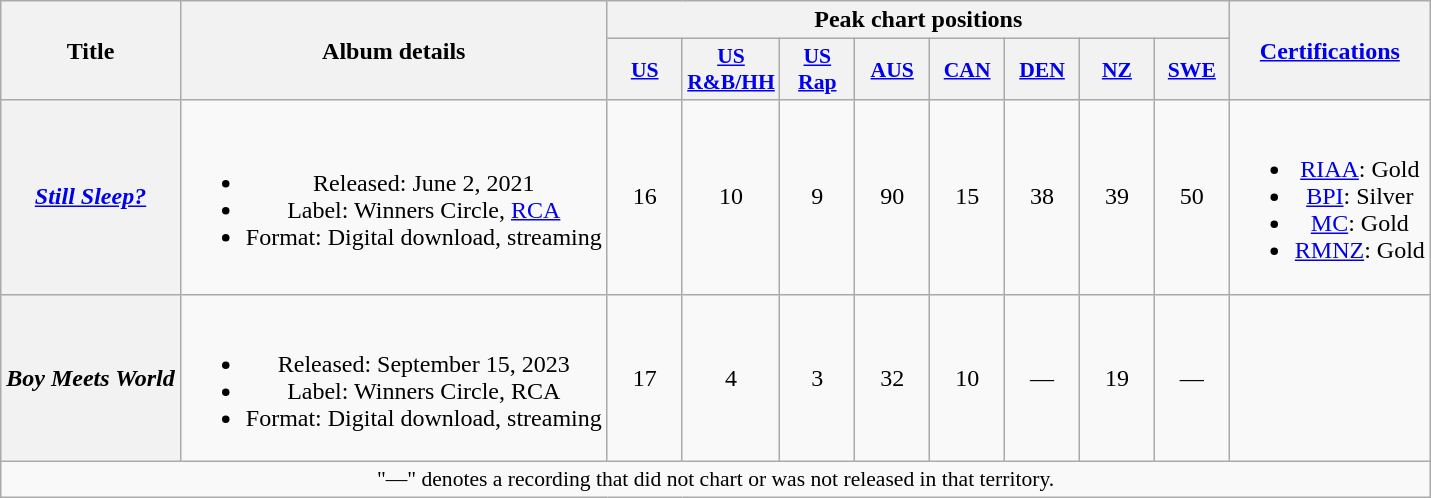<table class="wikitable plainrowheaders" style="text-align:center">
<tr>
<th scope="col" rowspan="2">Title</th>
<th scope="col" rowspan="2">Album details</th>
<th scope="col" colspan="8">Peak chart positions</th>
<th scope="col" rowspan="2"><a href='#'>Certifications</a></th>
</tr>
<tr>
<th scope="col" style="width:3em;font-size:90%;"><a href='#'>US</a><br></th>
<th scope="col" style="width:3em;font-size:90%;"><a href='#'>US<br>R&B/HH</a><br></th>
<th scope="col" style="width:3em;font-size:90%;"><a href='#'>US<br>Rap</a><br></th>
<th scope="col" style="width:3em;font-size:90%;"><a href='#'>AUS</a><br></th>
<th scope="col" style="width:3em;font-size:90%;"><a href='#'>CAN</a><br></th>
<th scope="col" style="width:3em;font-size:90%;"><a href='#'>DEN</a><br></th>
<th scope="col" style="width:3em;font-size:90%;"><a href='#'>NZ</a><br></th>
<th sope="col" style="width:3em;font-size:90%;"><a href='#'>SWE</a><br></th>
</tr>
<tr>
<th scope="row"><em><a href='#'>Still Sleep?</a></em></th>
<td><br><ul><li>Released: June 2, 2021</li><li>Label: Winners Circle, <a href='#'>RCA</a></li><li>Format: Digital download, streaming</li></ul></td>
<td>16</td>
<td>10</td>
<td>9</td>
<td>90</td>
<td>15</td>
<td>38</td>
<td>39</td>
<td>50</td>
<td><br><ul><li><a href='#'>RIAA</a>: Gold</li><li><a href='#'>BPI</a>: Silver</li><li><a href='#'>MC</a>: Gold</li><li><a href='#'>RMNZ</a>: Gold</li></ul></td>
</tr>
<tr>
<th scope="row"><em>Boy Meets World</em></th>
<td><br><ul><li>Released: September 15, 2023</li><li>Label: Winners Circle, RCA</li><li>Format: Digital download, streaming</li></ul></td>
<td>17</td>
<td>4</td>
<td>3</td>
<td>32</td>
<td>10</td>
<td>—</td>
<td>19</td>
<td>—</td>
<td></td>
</tr>
<tr>
<td colspan="12" style="font-size:90%">"—" denotes a recording that did not chart or was not released in that territory.</td>
</tr>
</table>
